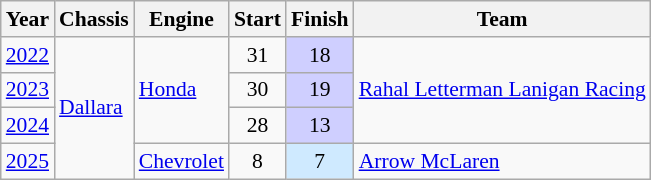<table class="wikitable" style="font-size: 90%;">
<tr>
<th>Year</th>
<th>Chassis</th>
<th>Engine</th>
<th>Start</th>
<th>Finish</th>
<th>Team</th>
</tr>
<tr>
<td><a href='#'>2022</a></td>
<td rowspan=4><a href='#'>Dallara</a></td>
<td rowspan=3><a href='#'>Honda</a></td>
<td align=center>31</td>
<td align=center style="background:#CFCFFF;">18</td>
<td rowspan=3 nowrap><a href='#'>Rahal Letterman Lanigan Racing</a></td>
</tr>
<tr>
<td><a href='#'>2023</a></td>
<td align=center>30</td>
<td align=center style="background:#CFCFFF;">19</td>
</tr>
<tr>
<td><a href='#'>2024</a></td>
<td align=center>28</td>
<td align=center style="background:#CFCFFF;">13</td>
</tr>
<tr>
<td><a href='#'>2025</a></td>
<td><a href='#'>Chevrolet</a></td>
<td align=center>8</td>
<td align=center style="background:#CFEAFF;">7</td>
<td rowspan=1 nowrap><a href='#'>Arrow McLaren</a></td>
</tr>
</table>
